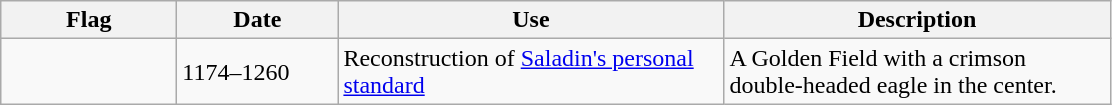<table class="wikitable">
<tr>
<th style="width:110px;">Flag</th>
<th style="width:100px;">Date</th>
<th style="width:250px;">Use</th>
<th style="width:250px;">Description</th>
</tr>
<tr>
<td></td>
<td>1174–1260</td>
<td>Reconstruction of <a href='#'>Saladin's personal standard</a></td>
<td>A Golden Field with a crimson double-headed eagle in the center.</td>
</tr>
</table>
